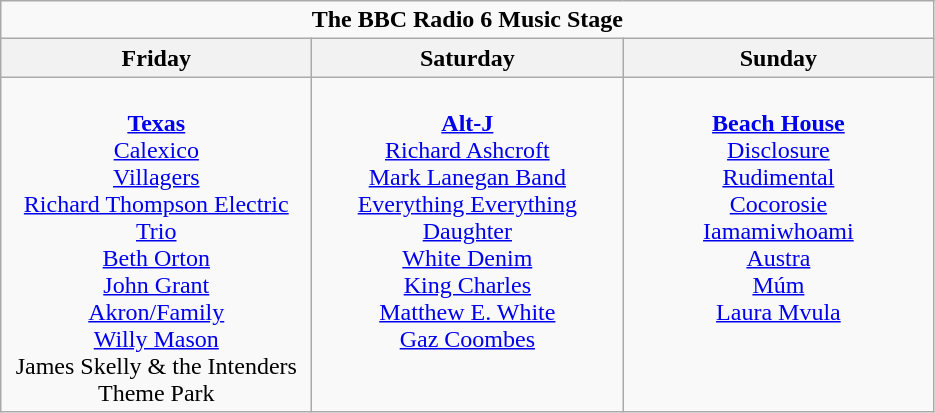<table class="wikitable">
<tr>
<td colspan="3" align="center"><strong>The BBC Radio 6 Music Stage</strong></td>
</tr>
<tr>
<th>Friday</th>
<th>Saturday</th>
<th>Sunday</th>
</tr>
<tr>
<td valign="top" align="center" width=200><br><strong><a href='#'>Texas</a></strong>
<br><a href='#'>Calexico</a>
<br><a href='#'>Villagers</a>
<br><a href='#'>Richard Thompson Electric Trio</a>
<br><a href='#'>Beth Orton</a>
<br><a href='#'>John Grant</a>
<br><a href='#'>Akron/Family</a>
<br><a href='#'>Willy Mason</a>
<br>James Skelly & the Intenders
<br>Theme Park</td>
<td valign="top" align="center" width=200><br><strong><a href='#'>Alt-J</a></strong>
<br><a href='#'>Richard Ashcroft</a>
<br><a href='#'>Mark Lanegan Band</a>
<br><a href='#'>Everything Everything</a>
<br><a href='#'>Daughter</a>
<br><a href='#'>White Denim</a>
<br><a href='#'>King Charles</a>
<br><a href='#'>Matthew E. White</a>
<br><a href='#'>Gaz Coombes</a></td>
<td valign="top" align="center" width=200><br><strong><a href='#'>Beach House</a></strong>
<br><a href='#'>Disclosure</a>
<br><a href='#'>Rudimental</a>
<br><a href='#'>Cocorosie</a>
<br><a href='#'>Iamamiwhoami</a>
<br><a href='#'>Austra</a>
<br><a href='#'>Múm</a>
<br><a href='#'>Laura Mvula</a></td>
</tr>
</table>
